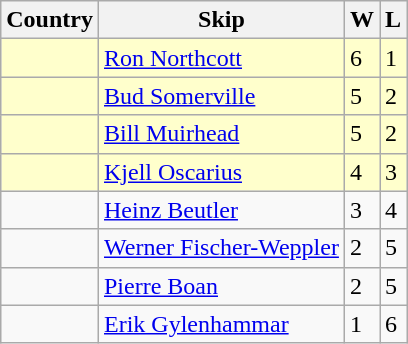<table class="wikitable">
<tr>
<th>Country</th>
<th>Skip</th>
<th>W</th>
<th>L</th>
</tr>
<tr bgcolor="#ffffcc">
<td></td>
<td><a href='#'>Ron Northcott</a></td>
<td>6</td>
<td>1</td>
</tr>
<tr bgcolor="#ffffcc">
<td></td>
<td><a href='#'>Bud Somerville</a></td>
<td>5</td>
<td>2</td>
</tr>
<tr bgcolor="#ffffcc">
<td></td>
<td><a href='#'>Bill Muirhead</a></td>
<td>5</td>
<td>2</td>
</tr>
<tr bgcolor="#ffffcc">
<td></td>
<td><a href='#'>Kjell Oscarius</a></td>
<td>4</td>
<td>3</td>
</tr>
<tr>
<td></td>
<td><a href='#'>Heinz Beutler</a></td>
<td>3</td>
<td>4</td>
</tr>
<tr>
<td></td>
<td><a href='#'>Werner Fischer-Weppler</a></td>
<td>2</td>
<td>5</td>
</tr>
<tr>
<td></td>
<td><a href='#'>Pierre Boan</a></td>
<td>2</td>
<td>5</td>
</tr>
<tr>
<td></td>
<td><a href='#'>Erik Gylenhammar</a></td>
<td>1</td>
<td>6</td>
</tr>
</table>
